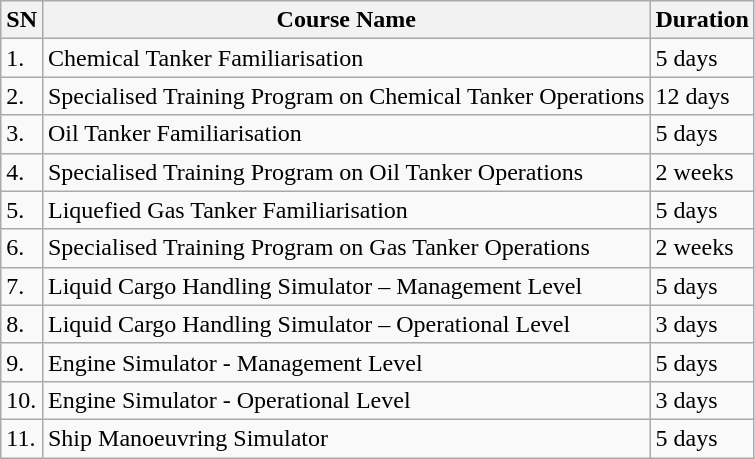<table class="wikitable">
<tr>
<th>SN</th>
<th>Course Name</th>
<th>Duration</th>
</tr>
<tr>
<td>1.</td>
<td>Chemical Tanker Familiarisation</td>
<td>5 days</td>
</tr>
<tr>
<td>2.</td>
<td>Specialised Training Program on Chemical Tanker Operations</td>
<td>12 days</td>
</tr>
<tr>
<td>3.</td>
<td>Oil Tanker Familiarisation</td>
<td>5 days</td>
</tr>
<tr>
<td>4.</td>
<td>Specialised Training Program on Oil Tanker Operations</td>
<td>2 weeks</td>
</tr>
<tr>
<td>5.</td>
<td>Liquefied Gas Tanker Familiarisation</td>
<td>5 days</td>
</tr>
<tr>
<td>6.</td>
<td>Specialised Training Program on Gas Tanker Operations</td>
<td>2 weeks</td>
</tr>
<tr>
<td>7.</td>
<td>Liquid Cargo Handling Simulator – Management Level</td>
<td>5 days</td>
</tr>
<tr>
<td>8.</td>
<td>Liquid Cargo Handling Simulator – Operational Level</td>
<td>3 days</td>
</tr>
<tr>
<td>9.</td>
<td>Engine Simulator - Management Level</td>
<td>5 days</td>
</tr>
<tr>
<td>10.</td>
<td>Engine Simulator - Operational Level</td>
<td>3 days</td>
</tr>
<tr>
<td>11.</td>
<td>Ship Manoeuvring Simulator</td>
<td>5 days</td>
</tr>
</table>
